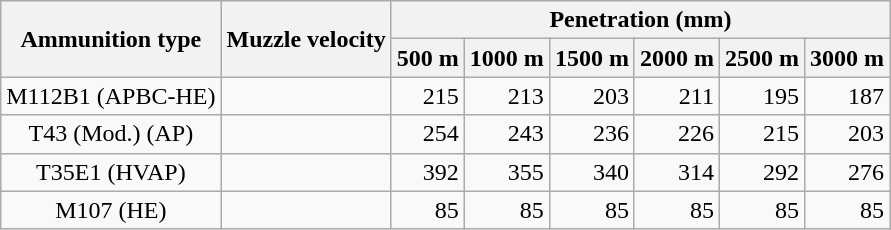<table class="wikitable" style="text-align:right;">
<tr>
<th rowspan=2>Ammunition type</th>
<th rowspan=2>Muzzle velocity</th>
<th colspan=11>Penetration (mm)</th>
</tr>
<tr>
<th>500 m</th>
<th>1000 m</th>
<th>1500 m</th>
<th>2000 m</th>
<th>2500 m</th>
<th>3000 m</th>
</tr>
<tr>
<td style="text-align:center">M112B1 (APBC-HE)</td>
<td style="text-align:center"></td>
<td>215</td>
<td>213</td>
<td>203</td>
<td>211</td>
<td>195</td>
<td>187</td>
</tr>
<tr>
<td style="text-align:center">T43 (Mod.) (AP)</td>
<td style="text-align:center"></td>
<td>254</td>
<td>243</td>
<td>236</td>
<td>226</td>
<td>215</td>
<td>203</td>
</tr>
<tr>
<td style="text-align:center">T35E1 (HVAP)</td>
<td style="text-align:center"></td>
<td>392</td>
<td>355</td>
<td>340</td>
<td>314</td>
<td>292</td>
<td>276</td>
</tr>
<tr>
<td style="text-align:center">M107 (HE)</td>
<td style="text-align:center"></td>
<td>85</td>
<td>85</td>
<td>85</td>
<td>85</td>
<td>85</td>
<td>85</td>
</tr>
</table>
